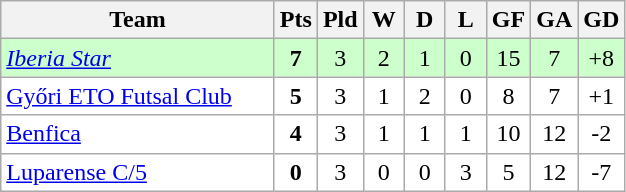<table class="wikitable" style="text-align: center;">
<tr>
<th width="175">Team</th>
<th width="20">Pts</th>
<th width="20">Pld</th>
<th width="20">W</th>
<th width="20">D</th>
<th width="20">L</th>
<th width="20">GF</th>
<th width="20">GA</th>
<th width="20">GD</th>
</tr>
<tr bgcolor=#ccffcc>
<td align="left"> <em><a href='#'>Iberia Star</a></em></td>
<td><strong>7</strong></td>
<td>3</td>
<td>2</td>
<td>1</td>
<td>0</td>
<td>15</td>
<td>7</td>
<td>+8</td>
</tr>
<tr bgcolor=ffffff>
<td align="left"> <a href='#'>Győri ETO Futsal Club</a></td>
<td><strong>5</strong></td>
<td>3</td>
<td>1</td>
<td>2</td>
<td>0</td>
<td>8</td>
<td>7</td>
<td>+1</td>
</tr>
<tr bgcolor=ffffff>
<td align="left"> <a href='#'>Benfica</a></td>
<td><strong>4</strong></td>
<td>3</td>
<td>1</td>
<td>1</td>
<td>1</td>
<td>10</td>
<td>12</td>
<td>-2</td>
</tr>
<tr bgcolor=ffffff>
<td align="left"> <a href='#'>Luparense C/5</a></td>
<td><strong>0</strong></td>
<td>3</td>
<td>0</td>
<td>0</td>
<td>3</td>
<td>5</td>
<td>12</td>
<td>-7</td>
</tr>
</table>
